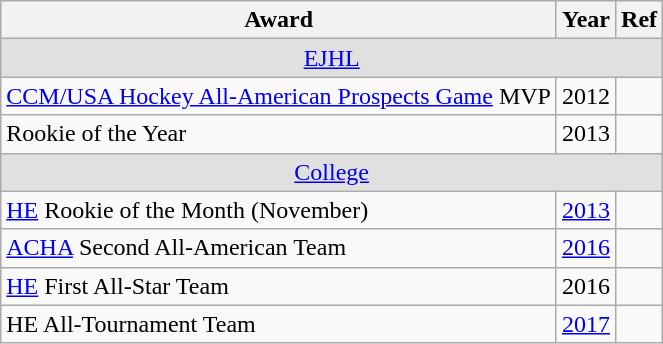<table class="wikitable">
<tr>
<th>Award</th>
<th>Year</th>
<th>Ref</th>
</tr>
<tr ALIGN="center" bgcolor="#e0e0e0">
<td colspan="3"><a href='#'>EJHL</a></td>
</tr>
<tr>
<td><a href='#'>CCM/USA Hockey All-American Prospects Game</a> MVP</td>
<td>2012</td>
<td></td>
</tr>
<tr>
<td>Rookie of the Year</td>
<td>2013</td>
<td></td>
</tr>
<tr ALIGN="center" bgcolor="#e0e0e0">
<td colspan="3"><a href='#'>College</a></td>
</tr>
<tr>
<td><a href='#'>HE</a> Rookie of the Month (November)</td>
<td><a href='#'>2013</a></td>
<td></td>
</tr>
<tr>
<td><a href='#'>ACHA</a> Second All-American Team</td>
<td><a href='#'>2016</a></td>
<td></td>
</tr>
<tr>
<td><a href='#'>HE</a> First All-Star Team</td>
<td>2016</td>
<td></td>
</tr>
<tr>
<td>HE All-Tournament Team</td>
<td><a href='#'>2017</a></td>
<td></td>
</tr>
</table>
